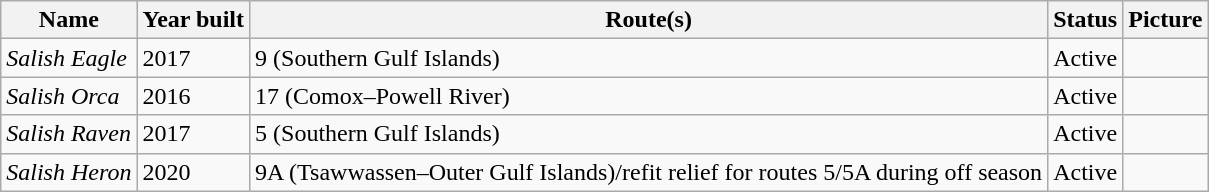<table class="wikitable">
<tr>
<th>Name</th>
<th>Year built</th>
<th>Route(s)</th>
<th>Status</th>
<th>Picture</th>
</tr>
<tr>
<td><em>Salish Eagle</em></td>
<td>2017</td>
<td>9 (Southern Gulf Islands)</td>
<td><span>Active</span></td>
<td></td>
</tr>
<tr>
<td><em>Salish Orca</em></td>
<td>2016</td>
<td>17 (Comox–Powell River)</td>
<td><span>Active</span></td>
<td></td>
</tr>
<tr>
<td><em>Salish Raven</em></td>
<td>2017</td>
<td>5 (Southern Gulf Islands)</td>
<td><span>Active</span></td>
<td></td>
</tr>
<tr>
<td><em>Salish Heron</em></td>
<td>2020</td>
<td>9A (Tsawwassen–Outer Gulf Islands)/refit relief for routes 5/5A during off season</td>
<td><span>Active</span></td>
<td></td>
</tr>
</table>
